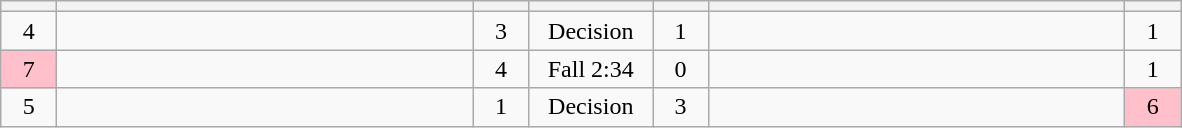<table class="wikitable" style="text-align: center;">
<tr>
<th width=30></th>
<th width=270></th>
<th width=30></th>
<th width=75></th>
<th width=30></th>
<th width=270></th>
<th width=30></th>
</tr>
<tr>
<td>4</td>
<td align=left></td>
<td>3</td>
<td>Decision</td>
<td>1</td>
<td align=left><strong></strong></td>
<td>1</td>
</tr>
<tr>
<td bgcolor=pink>7</td>
<td align=left></td>
<td>4</td>
<td>Fall 2:34</td>
<td>0</td>
<td align=left><strong></strong></td>
<td>1</td>
</tr>
<tr>
<td>5</td>
<td align=left><strong></strong></td>
<td>1</td>
<td>Decision</td>
<td>3</td>
<td align=left></td>
<td bgcolor=pink>6</td>
</tr>
</table>
